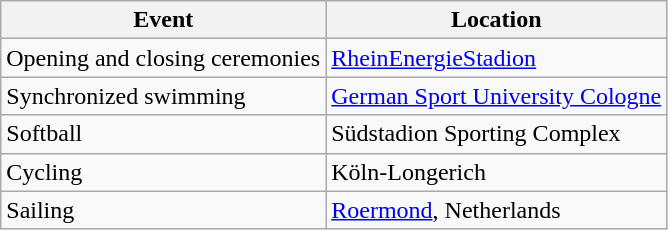<table class="wikitable">
<tr>
<th>Event</th>
<th>Location</th>
</tr>
<tr>
<td>Opening and closing ceremonies</td>
<td><a href='#'>RheinEnergieStadion</a></td>
</tr>
<tr>
<td>Synchronized swimming</td>
<td><a href='#'>German Sport University Cologne</a></td>
</tr>
<tr>
<td>Softball</td>
<td>Südstadion Sporting Complex</td>
</tr>
<tr>
<td>Cycling</td>
<td>Köln-Longerich</td>
</tr>
<tr>
<td>Sailing</td>
<td><a href='#'>Roermond</a>, Netherlands</td>
</tr>
</table>
